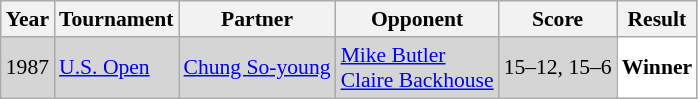<table class="sortable wikitable" style="font-size: 90%;">
<tr>
<th>Year</th>
<th>Tournament</th>
<th>Partner</th>
<th>Opponent</th>
<th>Score</th>
<th>Result</th>
</tr>
<tr style="background:#D5D5D5">
<td align="center">1987</td>
<td><a href='#'>U.S. Open</a></td>
<td> <a href='#'>Chung So-young</a></td>
<td> <a href='#'>Mike Butler</a> <br> <a href='#'>Claire Backhouse</a></td>
<td>15–12, 15–6</td>
<td style="text-align:left; background:white"> <strong>Winner</strong></td>
</tr>
</table>
